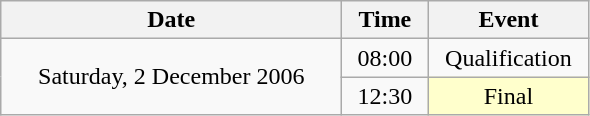<table class = "wikitable" style="text-align:center;">
<tr>
<th width=220>Date</th>
<th width=50>Time</th>
<th width=100>Event</th>
</tr>
<tr>
<td rowspan=2>Saturday, 2 December 2006</td>
<td>08:00</td>
<td>Qualification</td>
</tr>
<tr>
<td>12:30</td>
<td bgcolor=ffffcc>Final</td>
</tr>
</table>
